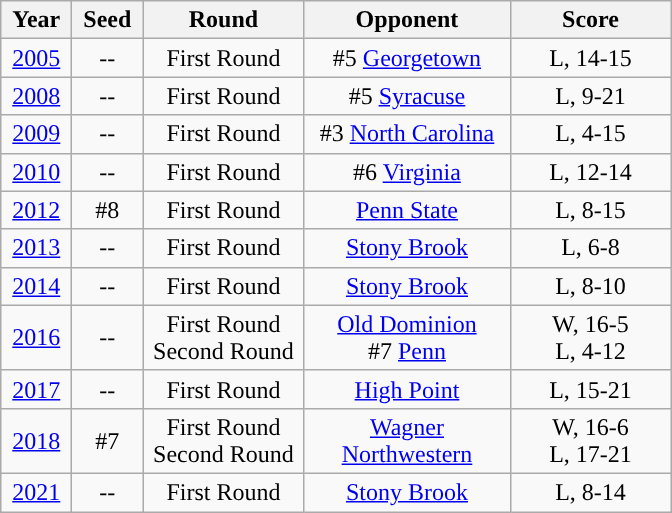<table class="wikitable">
<tr>
<th style="width:40px; ">Year</th>
<th style="width:40px; ">Seed</th>
<th style="width:100px; ">Round</th>
<th style="width:130px; ">Opponent</th>
<th style="width:100px; ">Score</th>
</tr>
<tr align="center">
<td><a href='#'>2005</a></td>
<td>--</td>
<td>First Round</td>
<td>#5 <a href='#'>Georgetown</a></td>
<td>L, 14-15</td>
</tr>
<tr align="center">
<td><a href='#'>2008</a></td>
<td>--</td>
<td>First Round</td>
<td>#5 <a href='#'>Syracuse</a></td>
<td>L, 9-21</td>
</tr>
<tr align="center">
<td><a href='#'>2009</a></td>
<td>--</td>
<td>First Round</td>
<td>#3 <a href='#'>North Carolina</a></td>
<td>L, 4-15</td>
</tr>
<tr align="center">
<td><a href='#'>2010</a></td>
<td>--</td>
<td>First Round</td>
<td>#6 <a href='#'>Virginia</a></td>
<td>L, 12-14</td>
</tr>
<tr align="center">
<td><a href='#'>2012</a></td>
<td>#8</td>
<td>First Round</td>
<td><a href='#'>Penn State</a></td>
<td>L, 8-15</td>
</tr>
<tr align="center">
<td><a href='#'>2013</a></td>
<td>--</td>
<td>First Round</td>
<td><a href='#'>Stony Brook</a></td>
<td>L, 6-8</td>
</tr>
<tr align="center">
<td><a href='#'>2014</a></td>
<td>--</td>
<td>First Round</td>
<td><a href='#'>Stony Brook</a></td>
<td>L, 8-10</td>
</tr>
<tr align="center">
<td><a href='#'>2016</a></td>
<td>--</td>
<td>First Round<br>Second Round</td>
<td><a href='#'>Old Dominion</a><br>#7 <a href='#'>Penn</a></td>
<td>W, 16-5<br>L, 4-12</td>
</tr>
<tr align="center">
<td><a href='#'>2017</a></td>
<td>--</td>
<td>First Round</td>
<td><a href='#'>High Point</a></td>
<td>L, 15-21</td>
</tr>
<tr align="center">
<td><a href='#'>2018</a></td>
<td>#7</td>
<td>First Round<br>Second Round</td>
<td><a href='#'>Wagner</a><br><a href='#'>Northwestern</a></td>
<td>W, 16-6<br>L, 17-21</td>
</tr>
<tr align="center">
<td><a href='#'>2021</a></td>
<td>--</td>
<td>First Round</td>
<td><a href='#'>Stony Brook</a></td>
<td>L, 8-14</td>
</tr>
</table>
